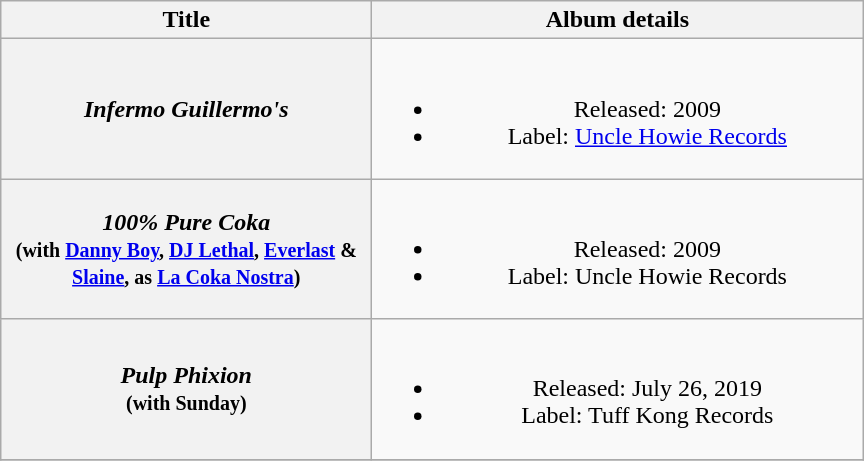<table class="wikitable plainrowheaders" style="text-align:center;" border="1">
<tr>
<th scope="col" style="width:15em;">Title</th>
<th scope="col" style="width:20em;">Album details</th>
</tr>
<tr>
<th scope="row"><em>Infermo Guillermo's</em></th>
<td><br><ul><li>Released: 2009</li><li>Label: <a href='#'>Uncle Howie Records</a></li></ul></td>
</tr>
<tr>
<th scope="row"><em>100% Pure Coka</em><br><small>(with <a href='#'>Danny Boy</a>, <a href='#'>DJ Lethal</a>, <a href='#'>Everlast</a> & <a href='#'>Slaine</a>, as <a href='#'>La Coka Nostra</a>)</small></th>
<td><br><ul><li>Released: 2009</li><li>Label: Uncle Howie Records</li></ul></td>
</tr>
<tr>
<th scope="row"><em>Pulp Phixion</em><br><small>(with Sunday)</small></th>
<td><br><ul><li>Released: July 26, 2019</li><li>Label: Tuff Kong Records</li></ul></td>
</tr>
<tr>
</tr>
</table>
